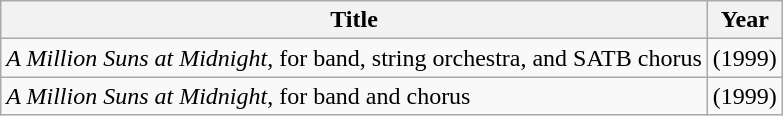<table class="wikitable">
<tr>
<th>Title</th>
<th>Year</th>
</tr>
<tr>
<td><em>A Million Suns at Midnight</em>, for band, string orchestra, and SATB chorus</td>
<td>(1999)</td>
</tr>
<tr>
<td><em>A Million Suns at Midnight</em>, for band and chorus</td>
<td>(1999)</td>
</tr>
</table>
